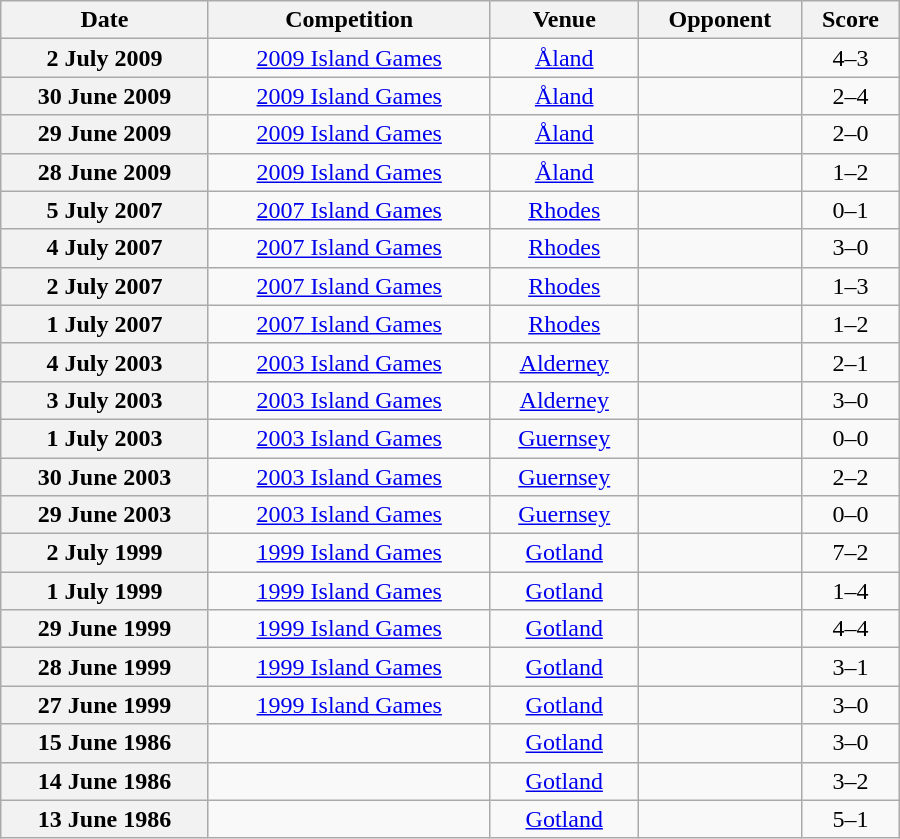<table class="wikitable plainrowheaders sortable" style="text-align:center; width:600px">
<tr>
<th scope=col>Date</th>
<th scope=col>Competition</th>
<th scope=col>Venue</th>
<th scope=col>Opponent</th>
<th scope=col>Score</th>
</tr>
<tr>
<th scope=row>2 July 2009</th>
<td><a href='#'>2009 Island Games</a></td>
<td><a href='#'>Åland</a></td>
<td align=left></td>
<td>4–3</td>
</tr>
<tr>
<th scope=row>30 June 2009</th>
<td><a href='#'>2009 Island Games</a></td>
<td><a href='#'>Åland</a></td>
<td align=left></td>
<td>2–4</td>
</tr>
<tr>
<th scope=row>29 June 2009</th>
<td><a href='#'>2009 Island Games</a></td>
<td><a href='#'>Åland</a></td>
<td align=left></td>
<td>2–0</td>
</tr>
<tr>
<th scope=row>28 June 2009</th>
<td><a href='#'>2009 Island Games</a></td>
<td><a href='#'>Åland</a></td>
<td align=left></td>
<td>1–2</td>
</tr>
<tr>
<th scope=row>5 July 2007</th>
<td><a href='#'>2007 Island Games</a></td>
<td><a href='#'>Rhodes</a></td>
<td align=left></td>
<td>0–1</td>
</tr>
<tr>
<th scope=row>4 July 2007</th>
<td><a href='#'>2007 Island Games</a></td>
<td><a href='#'>Rhodes</a></td>
<td align=left></td>
<td>3–0</td>
</tr>
<tr>
<th scope=row>2 July 2007</th>
<td><a href='#'>2007 Island Games</a></td>
<td><a href='#'>Rhodes</a></td>
<td align=left></td>
<td>1–3</td>
</tr>
<tr>
<th scope=row>1 July 2007</th>
<td><a href='#'>2007 Island Games</a></td>
<td><a href='#'>Rhodes</a></td>
<td align=left></td>
<td>1–2</td>
</tr>
<tr>
<th scope=row>4 July 2003</th>
<td><a href='#'>2003 Island Games</a></td>
<td><a href='#'>Alderney</a></td>
<td align=left></td>
<td>2–1</td>
</tr>
<tr>
<th scope=row>3 July 2003</th>
<td><a href='#'>2003 Island Games</a></td>
<td><a href='#'>Alderney</a></td>
<td align=left></td>
<td>3–0</td>
</tr>
<tr>
<th scope=row>1 July 2003</th>
<td><a href='#'>2003 Island Games</a></td>
<td><a href='#'>Guernsey</a></td>
<td align=left></td>
<td>0–0</td>
</tr>
<tr>
<th scope=row>30 June 2003</th>
<td><a href='#'>2003 Island Games</a></td>
<td><a href='#'>Guernsey</a></td>
<td align=left></td>
<td>2–2</td>
</tr>
<tr>
<th scope=row>29 June 2003</th>
<td><a href='#'>2003 Island Games</a></td>
<td><a href='#'>Guernsey</a></td>
<td align=left></td>
<td>0–0</td>
</tr>
<tr>
<th scope=row>2 July 1999</th>
<td><a href='#'>1999 Island Games</a></td>
<td><a href='#'>Gotland</a></td>
<td align=left></td>
<td>7–2</td>
</tr>
<tr>
<th scope=row>1 July 1999</th>
<td><a href='#'>1999 Island Games</a></td>
<td><a href='#'>Gotland</a></td>
<td align=left></td>
<td>1–4</td>
</tr>
<tr>
<th scope=row>29 June 1999</th>
<td><a href='#'>1999 Island Games</a></td>
<td><a href='#'>Gotland</a></td>
<td align=left></td>
<td>4–4</td>
</tr>
<tr>
<th scope=row>28 June 1999</th>
<td><a href='#'>1999 Island Games</a></td>
<td><a href='#'>Gotland</a></td>
<td align=left></td>
<td>3–1</td>
</tr>
<tr>
<th scope=row>27 June 1999</th>
<td><a href='#'>1999 Island Games</a></td>
<td><a href='#'>Gotland</a></td>
<td align=left></td>
<td>3–0</td>
</tr>
<tr>
<th scope=row>15 June 1986</th>
<td></td>
<td><a href='#'>Gotland</a></td>
<td align=left></td>
<td>3–0</td>
</tr>
<tr>
<th scope=row>14 June 1986</th>
<td></td>
<td><a href='#'>Gotland</a></td>
<td align=left></td>
<td>3–2</td>
</tr>
<tr>
<th scope=row>13 June 1986</th>
<td></td>
<td><a href='#'>Gotland</a></td>
<td align=left></td>
<td>5–1</td>
</tr>
</table>
